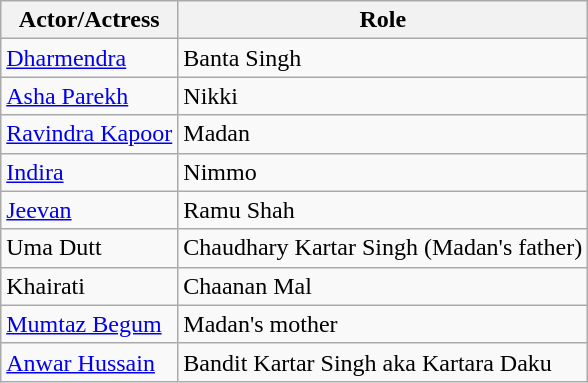<table class="wikitable">
<tr>
<th>Actor/Actress</th>
<th>Role</th>
</tr>
<tr>
<td><a href='#'>Dharmendra</a></td>
<td>Banta Singh</td>
</tr>
<tr>
<td><a href='#'>Asha Parekh</a></td>
<td>Nikki</td>
</tr>
<tr>
<td><a href='#'>Ravindra Kapoor</a></td>
<td>Madan</td>
</tr>
<tr>
<td><a href='#'>Indira</a></td>
<td>Nimmo</td>
</tr>
<tr>
<td><a href='#'>Jeevan</a></td>
<td>Ramu Shah</td>
</tr>
<tr>
<td>Uma Dutt</td>
<td>Chaudhary Kartar Singh (Madan's father)</td>
</tr>
<tr>
<td>Khairati</td>
<td>Chaanan Mal</td>
</tr>
<tr>
<td><a href='#'>Mumtaz Begum</a></td>
<td>Madan's mother</td>
</tr>
<tr>
<td><a href='#'>Anwar Hussain</a></td>
<td>Bandit Kartar Singh aka Kartara Daku</td>
</tr>
</table>
